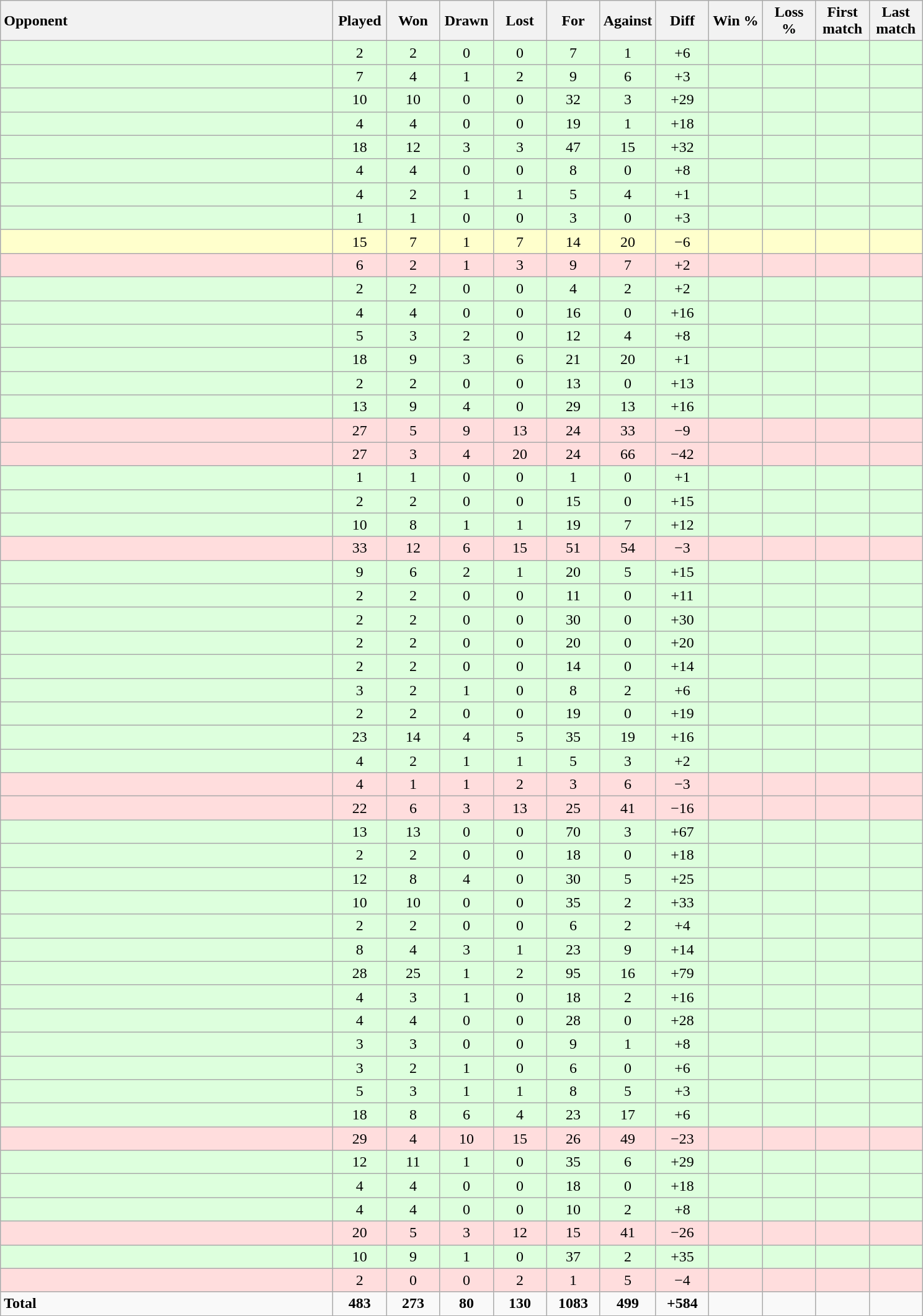<table class="wikitable sortable" style="text-align:center;">
<tr>
<th style="width:350px; text-align:left;">Opponent</th>
<th style="width:50px;">Played</th>
<th style="width:50px;">Won</th>
<th style="width:50px;">Drawn</th>
<th style="width:50px;">Lost</th>
<th style="width:50px;">For</th>
<th style="width:50px;">Against</th>
<th style="width:50px;">Diff</th>
<th style="width:50px;">Win %</th>
<th style="width:50px;">Loss %</th>
<th style="width:50px;">First match</th>
<th style="width:50px;">Last match</th>
</tr>
<tr bgcolor=#ddffdd>
<td style="text-align:left;"><strong></strong></td>
<td>2</td>
<td>2</td>
<td>0</td>
<td>0</td>
<td>7</td>
<td>1</td>
<td>+6</td>
<td></td>
<td></td>
<td></td>
<td></td>
</tr>
<tr bgcolor=#ddffdd>
<td style="text-align:left;"><strong></strong></td>
<td>7</td>
<td>4</td>
<td>1</td>
<td>2</td>
<td>9</td>
<td>6</td>
<td>+3</td>
<td></td>
<td></td>
<td></td>
<td></td>
</tr>
<tr bgcolor=#ddffdd>
<td style="text-align:left;"><strong></strong></td>
<td>10</td>
<td>10</td>
<td>0</td>
<td>0</td>
<td>32</td>
<td>3</td>
<td>+29</td>
<td></td>
<td></td>
<td></td>
<td></td>
</tr>
<tr bgcolor=#ddffdd>
<td style="text-align:left;"><strong></strong></td>
<td>4</td>
<td>4</td>
<td>0</td>
<td>0</td>
<td>19</td>
<td>1</td>
<td>+18</td>
<td></td>
<td></td>
<td></td>
<td></td>
</tr>
<tr bgcolor=#ddffdd>
<td style="text-align:left;"><strong></strong></td>
<td>18</td>
<td>12</td>
<td>3</td>
<td>3</td>
<td>47</td>
<td>15</td>
<td>+32</td>
<td></td>
<td></td>
<td></td>
<td></td>
</tr>
<tr bgcolor=#ddffdd>
<td style="text-align:left;"><strong></strong></td>
<td>4</td>
<td>4</td>
<td>0</td>
<td>0</td>
<td>8</td>
<td>0</td>
<td>+8</td>
<td></td>
<td></td>
<td></td>
<td></td>
</tr>
<tr bgcolor=#ddffdd>
<td style="text-align:left;"><strong></strong></td>
<td>4</td>
<td>2</td>
<td>1</td>
<td>1</td>
<td>5</td>
<td>4</td>
<td>+1</td>
<td></td>
<td></td>
<td></td>
<td></td>
</tr>
<tr bgcolor=#ddffdd>
<td style="text-align:left;"><strong></strong></td>
<td>1</td>
<td>1</td>
<td>0</td>
<td>0</td>
<td>3</td>
<td>0</td>
<td>+3</td>
<td></td>
<td></td>
<td></td>
<td></td>
</tr>
<tr bgcolor=#ffffcc>
<td style="text-align:left;"><strong></strong></td>
<td>15</td>
<td>7</td>
<td>1</td>
<td>7</td>
<td>14</td>
<td>20</td>
<td>−6</td>
<td></td>
<td></td>
<td></td>
<td></td>
</tr>
<tr bgcolor=#ffdddd>
<td style="text-align:left;"><strong></strong></td>
<td>6</td>
<td>2</td>
<td>1</td>
<td>3</td>
<td>9</td>
<td>7</td>
<td>+2</td>
<td></td>
<td></td>
<td></td>
<td></td>
</tr>
<tr bgcolor=#ddffdd>
<td style="text-align:left;"><strong></strong></td>
<td>2</td>
<td>2</td>
<td>0</td>
<td>0</td>
<td>4</td>
<td>2</td>
<td>+2</td>
<td></td>
<td></td>
<td></td>
<td></td>
</tr>
<tr bgcolor=#ddffdd>
<td style="text-align:left;"><strong></strong></td>
<td>4</td>
<td>4</td>
<td>0</td>
<td>0</td>
<td>16</td>
<td>0</td>
<td>+16</td>
<td></td>
<td></td>
<td></td>
<td></td>
</tr>
<tr bgcolor=#ddffdd>
<td style="text-align:left;"><strong></strong></td>
<td>5</td>
<td>3</td>
<td>2</td>
<td>0</td>
<td>12</td>
<td>4</td>
<td>+8</td>
<td></td>
<td></td>
<td></td>
<td></td>
</tr>
<tr bgcolor=#ddffdd>
<td style="text-align:left;"><strong></strong></td>
<td>18</td>
<td>9</td>
<td>3</td>
<td>6</td>
<td>21</td>
<td>20</td>
<td>+1</td>
<td></td>
<td></td>
<td></td>
<td></td>
</tr>
<tr bgcolor=#ddffdd>
<td style="text-align:left;"><strong></strong></td>
<td>2</td>
<td>2</td>
<td>0</td>
<td>0</td>
<td>13</td>
<td>0</td>
<td>+13</td>
<td></td>
<td></td>
<td></td>
<td></td>
</tr>
<tr bgcolor=#ddffdd>
<td style="text-align:left;"><strong></strong></td>
<td>13</td>
<td>9</td>
<td>4</td>
<td>0</td>
<td>29</td>
<td>13</td>
<td>+16</td>
<td></td>
<td></td>
<td></td>
<td></td>
</tr>
<tr bgcolor=#ffdddd>
<td style="text-align:left;"><strong></strong></td>
<td>27</td>
<td>5</td>
<td>9</td>
<td>13</td>
<td>24</td>
<td>33</td>
<td>−9</td>
<td></td>
<td></td>
<td></td>
<td></td>
</tr>
<tr bgcolor=#ffdddd>
<td style="text-align:left;"><strong></strong></td>
<td>27</td>
<td>3</td>
<td>4</td>
<td>20</td>
<td>24</td>
<td>66</td>
<td>−42</td>
<td></td>
<td></td>
<td></td>
<td></td>
</tr>
<tr bgcolor=#ddffdd>
<td style="text-align:left;"><strong></strong></td>
<td>1</td>
<td>1</td>
<td>0</td>
<td>0</td>
<td>1</td>
<td>0</td>
<td>+1</td>
<td></td>
<td></td>
<td></td>
<td></td>
</tr>
<tr bgcolor=#ddffdd>
<td style="text-align:left;"><strong></strong></td>
<td>2</td>
<td>2</td>
<td>0</td>
<td>0</td>
<td>15</td>
<td>0</td>
<td>+15</td>
<td></td>
<td></td>
<td></td>
<td></td>
</tr>
<tr bgcolor=#ddffdd>
<td style="text-align:left;"><strong></strong></td>
<td>10</td>
<td>8</td>
<td>1</td>
<td>1</td>
<td>19</td>
<td>7</td>
<td>+12</td>
<td></td>
<td></td>
<td></td>
<td></td>
</tr>
<tr bgcolor=#ffdddd>
<td style="text-align:left;"><strong></strong></td>
<td>33</td>
<td>12</td>
<td>6</td>
<td>15</td>
<td>51</td>
<td>54</td>
<td>−3</td>
<td></td>
<td></td>
<td></td>
<td></td>
</tr>
<tr bgcolor=#ddffdd>
<td style="text-align:left;"><strong></strong></td>
<td>9</td>
<td>6</td>
<td>2</td>
<td>1</td>
<td>20</td>
<td>5</td>
<td>+15</td>
<td></td>
<td></td>
<td></td>
<td></td>
</tr>
<tr bgcolor=#ddffdd>
<td style="text-align:left;"><strong></strong></td>
<td>2</td>
<td>2</td>
<td>0</td>
<td>0</td>
<td>11</td>
<td>0</td>
<td>+11</td>
<td></td>
<td></td>
<td></td>
<td></td>
</tr>
<tr bgcolor=#ddffdd>
<td style="text-align:left;"><strong></strong></td>
<td>2</td>
<td>2</td>
<td>0</td>
<td>0</td>
<td>30</td>
<td>0</td>
<td>+30</td>
<td></td>
<td></td>
<td></td>
<td></td>
</tr>
<tr bgcolor=#ddffdd>
<td style="text-align:left;"><strong></strong></td>
<td>2</td>
<td>2</td>
<td>0</td>
<td>0</td>
<td>20</td>
<td>0</td>
<td>+20</td>
<td></td>
<td></td>
<td></td>
<td></td>
</tr>
<tr bgcolor=#ddffdd>
<td style="text-align:left;"><strong></strong></td>
<td>2</td>
<td>2</td>
<td>0</td>
<td>0</td>
<td>14</td>
<td>0</td>
<td>+14</td>
<td></td>
<td></td>
<td></td>
<td></td>
</tr>
<tr bgcolor=#ddffdd>
<td style="text-align:left;"><strong></strong></td>
<td>3</td>
<td>2</td>
<td>1</td>
<td>0</td>
<td>8</td>
<td>2</td>
<td>+6</td>
<td></td>
<td></td>
<td></td>
<td></td>
</tr>
<tr bgcolor=#ddffdd>
<td style="text-align:left;"><strong></strong></td>
<td>2</td>
<td>2</td>
<td>0</td>
<td>0</td>
<td>19</td>
<td>0</td>
<td>+19</td>
<td></td>
<td></td>
<td></td>
<td></td>
</tr>
<tr bgcolor=#ddffdd>
<td style="text-align:left;"><strong></strong></td>
<td>23</td>
<td>14</td>
<td>4</td>
<td>5</td>
<td>35</td>
<td>19</td>
<td>+16</td>
<td></td>
<td></td>
<td></td>
<td></td>
</tr>
<tr bgcolor=#ddffdd>
<td style="text-align:left;"><strong></strong></td>
<td>4</td>
<td>2</td>
<td>1</td>
<td>1</td>
<td>5</td>
<td>3</td>
<td>+2</td>
<td></td>
<td></td>
<td></td>
<td></td>
</tr>
<tr bgcolor=#ffdddd>
<td style="text-align:left;"><strong></strong></td>
<td>4</td>
<td>1</td>
<td>1</td>
<td>2</td>
<td>3</td>
<td>6</td>
<td>−3</td>
<td></td>
<td></td>
<td></td>
<td></td>
</tr>
<tr bgcolor=#ffdddd>
<td style="text-align:left;"><strong></strong></td>
<td>22</td>
<td>6</td>
<td>3</td>
<td>13</td>
<td>25</td>
<td>41</td>
<td>−16</td>
<td></td>
<td></td>
<td></td>
<td></td>
</tr>
<tr bgcolor=#ddffdd>
<td style="text-align:left;"><strong></strong></td>
<td>13</td>
<td>13</td>
<td>0</td>
<td>0</td>
<td>70</td>
<td>3</td>
<td>+67</td>
<td></td>
<td></td>
<td></td>
<td></td>
</tr>
<tr bgcolor=#ddffdd>
<td style="text-align:left;"><strong></strong></td>
<td>2</td>
<td>2</td>
<td>0</td>
<td>0</td>
<td>18</td>
<td>0</td>
<td>+18</td>
<td></td>
<td></td>
<td></td>
<td></td>
</tr>
<tr bgcolor=#ddffdd>
<td style="text-align:left;"><strong></strong></td>
<td>12</td>
<td>8</td>
<td>4</td>
<td>0</td>
<td>30</td>
<td>5</td>
<td>+25</td>
<td></td>
<td></td>
<td></td>
<td></td>
</tr>
<tr bgcolor=#ddffdd>
<td style="text-align:left;"><strong></strong></td>
<td>10</td>
<td>10</td>
<td>0</td>
<td>0</td>
<td>35</td>
<td>2</td>
<td>+33</td>
<td></td>
<td></td>
<td></td>
<td></td>
</tr>
<tr bgcolor=#ddffdd>
<td style="text-align:left;"><strong></strong></td>
<td>2</td>
<td>2</td>
<td>0</td>
<td>0</td>
<td>6</td>
<td>2</td>
<td>+4</td>
<td></td>
<td></td>
<td></td>
<td></td>
</tr>
<tr bgcolor=#ddffdd>
<td style="text-align:left;"><strong></strong></td>
<td>8</td>
<td>4</td>
<td>3</td>
<td>1</td>
<td>23</td>
<td>9</td>
<td>+14</td>
<td></td>
<td></td>
<td></td>
<td></td>
</tr>
<tr bgcolor=#ddffdd>
<td style="text-align:left;"><strong></strong></td>
<td>28</td>
<td>25</td>
<td>1</td>
<td>2</td>
<td>95</td>
<td>16</td>
<td>+79</td>
<td></td>
<td></td>
<td></td>
<td></td>
</tr>
<tr bgcolor=#ddffdd>
<td style="text-align:left;"><strong></strong></td>
<td>4</td>
<td>3</td>
<td>1</td>
<td>0</td>
<td>18</td>
<td>2</td>
<td>+16</td>
<td></td>
<td></td>
<td></td>
<td></td>
</tr>
<tr bgcolor=#ddffdd>
<td style="text-align:left;"><strong></strong></td>
<td>4</td>
<td>4</td>
<td>0</td>
<td>0</td>
<td>28</td>
<td>0</td>
<td>+28</td>
<td></td>
<td></td>
<td></td>
<td></td>
</tr>
<tr bgcolor=#ddffdd>
<td style="text-align:left;"><strong></strong></td>
<td>3</td>
<td>3</td>
<td>0</td>
<td>0</td>
<td>9</td>
<td>1</td>
<td>+8</td>
<td></td>
<td></td>
<td></td>
<td></td>
</tr>
<tr bgcolor=#ddffdd>
<td style="text-align:left;"><strong></strong></td>
<td>3</td>
<td>2</td>
<td>1</td>
<td>0</td>
<td>6</td>
<td>0</td>
<td>+6</td>
<td></td>
<td></td>
<td></td>
<td></td>
</tr>
<tr bgcolor=#ddffdd>
<td style="text-align:left;"><strong></strong></td>
<td>5</td>
<td>3</td>
<td>1</td>
<td>1</td>
<td>8</td>
<td>5</td>
<td>+3</td>
<td></td>
<td></td>
<td></td>
<td></td>
</tr>
<tr bgcolor=#ddffdd>
<td style="text-align:left;"><strong></strong></td>
<td>18</td>
<td>8</td>
<td>6</td>
<td>4</td>
<td>23</td>
<td>17</td>
<td>+6</td>
<td></td>
<td></td>
<td></td>
<td></td>
</tr>
<tr bgcolor=#ffdddd>
<td style="text-align:left;"><strong></strong></td>
<td>29</td>
<td>4</td>
<td>10</td>
<td>15</td>
<td>26</td>
<td>49</td>
<td>−23</td>
<td></td>
<td></td>
<td></td>
<td></td>
</tr>
<tr bgcolor=#ddffdd>
<td style="text-align:left;"><strong></strong></td>
<td>12</td>
<td>11</td>
<td>1</td>
<td>0</td>
<td>35</td>
<td>6</td>
<td>+29</td>
<td></td>
<td></td>
<td></td>
<td></td>
</tr>
<tr bgcolor=#ddffdd>
<td style="text-align:left;"><strong></strong></td>
<td>4</td>
<td>4</td>
<td>0</td>
<td>0</td>
<td>18</td>
<td>0</td>
<td>+18</td>
<td></td>
<td></td>
<td></td>
<td></td>
</tr>
<tr bgcolor=#ddffdd>
<td style="text-align:left;"><strong></strong></td>
<td>4</td>
<td>4</td>
<td>0</td>
<td>0</td>
<td>10</td>
<td>2</td>
<td>+8</td>
<td></td>
<td></td>
<td></td>
<td></td>
</tr>
<tr bgcolor=#ffdddd>
<td style="text-align:left;"><strong></strong></td>
<td>20</td>
<td>5</td>
<td>3</td>
<td>12</td>
<td>15</td>
<td>41</td>
<td>−26</td>
<td></td>
<td></td>
<td></td>
<td></td>
</tr>
<tr bgcolor=#ddffdd>
<td style="text-align:left;"><strong></strong></td>
<td>10</td>
<td>9</td>
<td>1</td>
<td>0</td>
<td>37</td>
<td>2</td>
<td>+35</td>
<td></td>
<td></td>
<td></td>
<td></td>
</tr>
<tr bgcolor=#ffdddd>
<td style="text-align:left;"><strong></strong></td>
<td>2</td>
<td>0</td>
<td>0</td>
<td>2</td>
<td>1</td>
<td>5</td>
<td>−4</td>
<td></td>
<td></td>
<td></td>
<td></td>
</tr>
<tr>
<td style="text-align:left;"><strong>Total</strong></td>
<td><strong>483</strong></td>
<td><strong>273</strong></td>
<td><strong>80</strong></td>
<td><strong>130</strong></td>
<td><strong>1083</strong></td>
<td><strong>499</strong></td>
<td><strong>+584</strong></td>
<td><strong></strong></td>
<td><strong></strong></td>
<td><strong></strong></td>
<td><strong></strong></td>
</tr>
</table>
